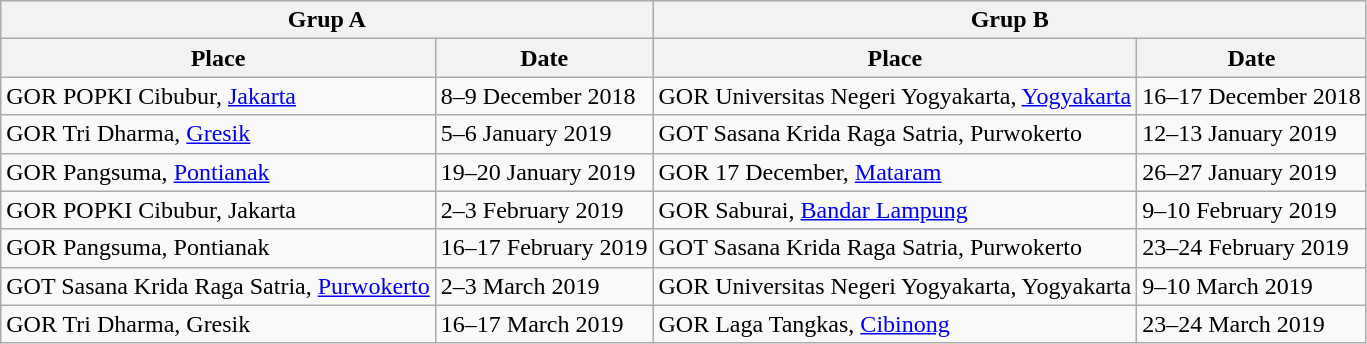<table class="wikitable">
<tr>
<th colspan="2">Grup A</th>
<th colspan="2">Grup B</th>
</tr>
<tr>
<th>Place</th>
<th>Date</th>
<th>Place</th>
<th>Date</th>
</tr>
<tr>
<td>GOR POPKI Cibubur, <a href='#'>Jakarta</a></td>
<td>8–9 December 2018</td>
<td>GOR Universitas Negeri Yogyakarta, <a href='#'>Yogyakarta</a></td>
<td>16–17 December 2018</td>
</tr>
<tr>
<td>GOR Tri Dharma, <a href='#'>Gresik</a></td>
<td>5–6 January 2019</td>
<td>GOT Sasana Krida Raga Satria, Purwokerto</td>
<td>12–13 January 2019</td>
</tr>
<tr>
<td>GOR Pangsuma, <a href='#'>Pontianak</a></td>
<td>19–20 January 2019</td>
<td>GOR 17 December, <a href='#'>Mataram</a></td>
<td>26–27 January 2019</td>
</tr>
<tr>
<td>GOR POPKI Cibubur, Jakarta</td>
<td>2–3 February 2019</td>
<td>GOR Saburai, <a href='#'>Bandar Lampung</a></td>
<td>9–10 February 2019</td>
</tr>
<tr>
<td>GOR Pangsuma, Pontianak</td>
<td>16–17 February 2019</td>
<td>GOT Sasana Krida Raga Satria, Purwokerto</td>
<td>23–24 February 2019</td>
</tr>
<tr>
<td>GOT Sasana Krida Raga Satria, <a href='#'>Purwokerto</a></td>
<td>2–3 March 2019</td>
<td>GOR Universitas Negeri Yogyakarta, Yogyakarta</td>
<td>9–10 March 2019</td>
</tr>
<tr>
<td>GOR Tri Dharma, Gresik</td>
<td>16–17 March 2019</td>
<td>GOR Laga Tangkas, <a href='#'>Cibinong</a></td>
<td>23–24 March 2019</td>
</tr>
</table>
